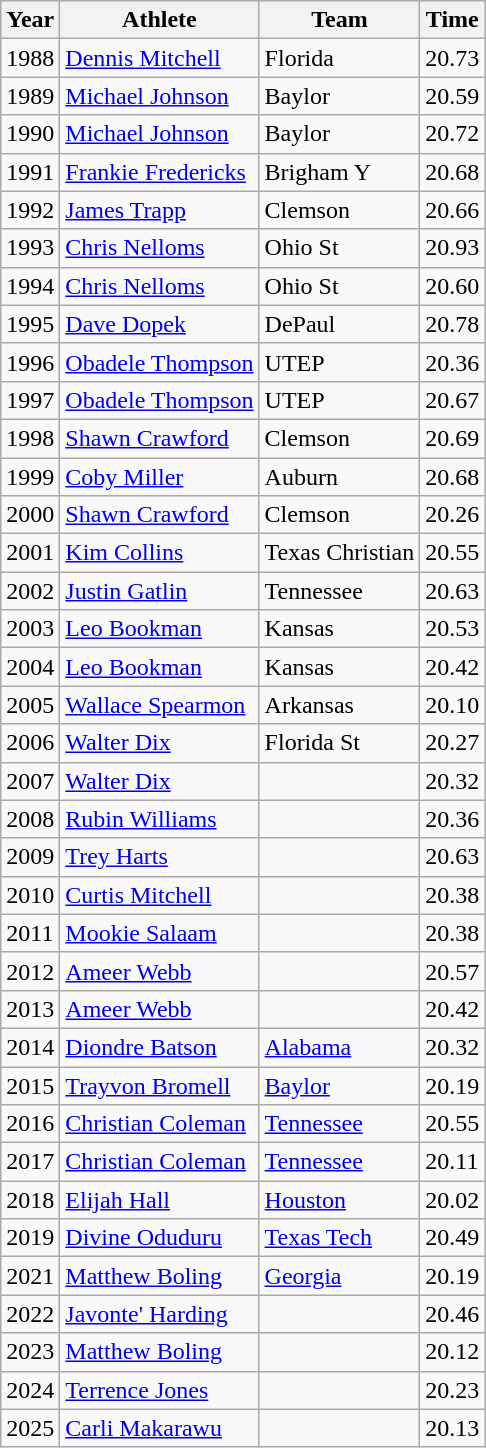<table class="wikitable sortable">
<tr>
<th>Year</th>
<th>Athlete</th>
<th>Team</th>
<th>Time</th>
</tr>
<tr>
<td>1988</td>
<td><a href='#'>Dennis Mitchell</a></td>
<td>Florida</td>
<td>20.73</td>
</tr>
<tr>
<td>1989</td>
<td><a href='#'>Michael Johnson</a></td>
<td>Baylor</td>
<td>20.59</td>
</tr>
<tr>
<td>1990</td>
<td><a href='#'>Michael Johnson</a></td>
<td>Baylor</td>
<td>20.72</td>
</tr>
<tr>
<td>1991</td>
<td><a href='#'>Frankie Fredericks</a> </td>
<td>Brigham Y</td>
<td>20.68</td>
</tr>
<tr>
<td>1992</td>
<td><a href='#'>James Trapp</a></td>
<td>Clemson</td>
<td>20.66</td>
</tr>
<tr>
<td>1993</td>
<td><a href='#'>Chris Nelloms</a></td>
<td>Ohio St</td>
<td>20.93</td>
</tr>
<tr>
<td>1994</td>
<td><a href='#'>Chris Nelloms</a></td>
<td>Ohio St</td>
<td>20.60</td>
</tr>
<tr>
<td>1995</td>
<td><a href='#'>Dave Dopek</a></td>
<td>DePaul</td>
<td>20.78</td>
</tr>
<tr>
<td>1996</td>
<td><a href='#'>Obadele Thompson</a> </td>
<td>UTEP</td>
<td>20.36</td>
</tr>
<tr>
<td>1997</td>
<td><a href='#'>Obadele Thompson</a> </td>
<td>UTEP</td>
<td>20.67</td>
</tr>
<tr>
<td>1998</td>
<td><a href='#'>Shawn Crawford</a></td>
<td>Clemson</td>
<td>20.69</td>
</tr>
<tr>
<td>1999</td>
<td><a href='#'>Coby Miller</a></td>
<td>Auburn</td>
<td>20.68</td>
</tr>
<tr>
<td>2000</td>
<td><a href='#'>Shawn Crawford</a></td>
<td>Clemson</td>
<td>20.26</td>
</tr>
<tr>
<td>2001</td>
<td><a href='#'>Kim Collins</a> </td>
<td>Texas Christian</td>
<td>20.55</td>
</tr>
<tr>
<td>2002</td>
<td><a href='#'>Justin Gatlin</a></td>
<td>Tennessee</td>
<td>20.63</td>
</tr>
<tr>
<td>2003</td>
<td><a href='#'>Leo Bookman</a></td>
<td>Kansas</td>
<td>20.53</td>
</tr>
<tr>
<td>2004</td>
<td><a href='#'>Leo Bookman</a></td>
<td>Kansas</td>
<td>20.42</td>
</tr>
<tr>
<td>2005</td>
<td><a href='#'>Wallace Spearmon</a></td>
<td>Arkansas</td>
<td>20.10</td>
</tr>
<tr>
<td>2006</td>
<td><a href='#'>Walter Dix</a></td>
<td>Florida St</td>
<td>20.27</td>
</tr>
<tr>
<td>2007</td>
<td><a href='#'>Walter Dix</a></td>
<td></td>
<td>20.32</td>
</tr>
<tr>
<td>2008</td>
<td><a href='#'>Rubin Williams</a></td>
<td></td>
<td>20.36</td>
</tr>
<tr>
<td>2009</td>
<td><a href='#'>Trey Harts</a></td>
<td></td>
<td>20.63</td>
</tr>
<tr>
<td>2010</td>
<td><a href='#'>Curtis Mitchell</a></td>
<td></td>
<td>20.38</td>
</tr>
<tr>
<td>2011</td>
<td><a href='#'>Mookie Salaam</a></td>
<td></td>
<td>20.38</td>
</tr>
<tr>
<td>2012</td>
<td><a href='#'>Ameer Webb</a></td>
<td></td>
<td>20.57</td>
</tr>
<tr>
<td>2013</td>
<td><a href='#'>Ameer Webb</a></td>
<td></td>
<td>20.42</td>
</tr>
<tr>
<td>2014</td>
<td><a href='#'>Diondre Batson</a></td>
<td><a href='#'>Alabama</a></td>
<td>20.32</td>
</tr>
<tr>
<td>2015</td>
<td><a href='#'>Trayvon Bromell</a></td>
<td><a href='#'>Baylor</a></td>
<td>20.19</td>
</tr>
<tr>
<td>2016</td>
<td><a href='#'>Christian Coleman</a></td>
<td><a href='#'>Tennessee</a></td>
<td>20.55</td>
</tr>
<tr>
<td>2017</td>
<td><a href='#'>Christian Coleman</a></td>
<td><a href='#'>Tennessee</a></td>
<td>20.11</td>
</tr>
<tr>
<td>2018</td>
<td><a href='#'>Elijah Hall</a></td>
<td><a href='#'>Houston</a></td>
<td>20.02</td>
</tr>
<tr>
<td>2019</td>
<td><a href='#'>Divine Oduduru</a> </td>
<td><a href='#'>Texas Tech</a></td>
<td>20.49</td>
</tr>
<tr>
<td>2021</td>
<td><a href='#'>Matthew Boling</a></td>
<td><a href='#'>Georgia</a></td>
<td>20.19</td>
</tr>
<tr>
<td>2022</td>
<td><a href='#'>Javonte' Harding</a></td>
<td></td>
<td>20.46</td>
</tr>
<tr>
<td>2023</td>
<td><a href='#'>Matthew Boling</a></td>
<td></td>
<td>20.12</td>
</tr>
<tr>
<td>2024</td>
<td><a href='#'>Terrence Jones</a></td>
<td></td>
<td>20.23</td>
</tr>
<tr>
<td>2025</td>
<td><a href='#'>Carli Makarawu</a> </td>
<td></td>
<td>20.13</td>
</tr>
</table>
